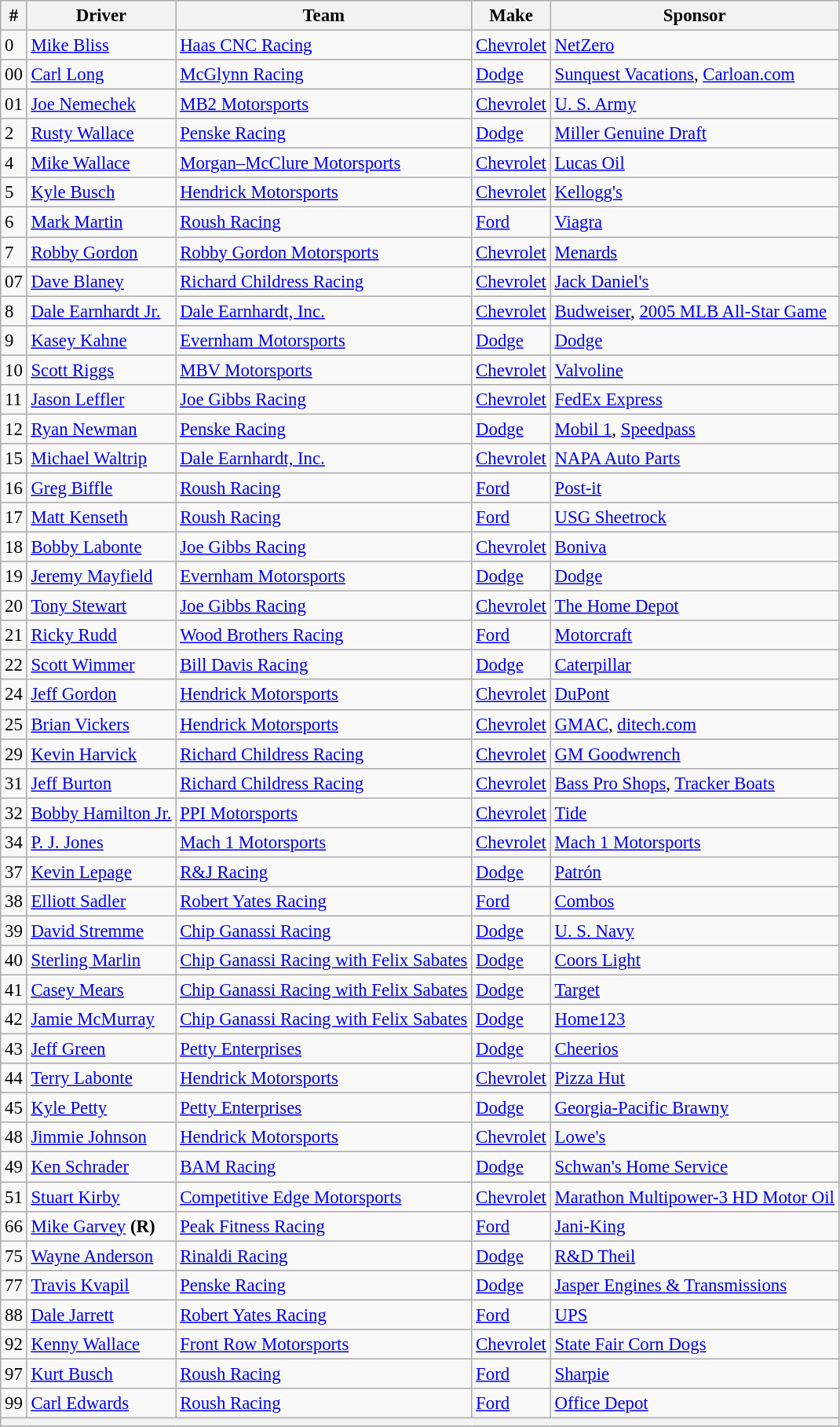<table class="wikitable" style="font-size:95%">
<tr>
<th>#</th>
<th>Driver</th>
<th>Team</th>
<th>Make</th>
<th>Sponsor</th>
</tr>
<tr>
<td>0</td>
<td><a href='#'>Mike Bliss</a></td>
<td><a href='#'>Haas CNC Racing</a></td>
<td><a href='#'>Chevrolet</a></td>
<td><a href='#'>NetZero</a></td>
</tr>
<tr>
<td>00</td>
<td><a href='#'>Carl Long</a></td>
<td><a href='#'>McGlynn Racing</a></td>
<td><a href='#'>Dodge</a></td>
<td><a href='#'>Sunquest Vacations</a>, <a href='#'>Carloan.com</a></td>
</tr>
<tr>
<td>01</td>
<td><a href='#'>Joe Nemechek</a></td>
<td><a href='#'>MB2 Motorsports</a></td>
<td><a href='#'>Chevrolet</a></td>
<td><a href='#'>U. S. Army</a></td>
</tr>
<tr>
<td>2</td>
<td><a href='#'>Rusty Wallace</a></td>
<td><a href='#'>Penske Racing</a></td>
<td><a href='#'>Dodge</a></td>
<td><a href='#'>Miller Genuine Draft</a></td>
</tr>
<tr>
<td>4</td>
<td><a href='#'>Mike Wallace</a></td>
<td><a href='#'>Morgan–McClure Motorsports</a></td>
<td><a href='#'>Chevrolet</a></td>
<td><a href='#'>Lucas Oil</a></td>
</tr>
<tr>
<td>5</td>
<td><a href='#'>Kyle Busch</a></td>
<td><a href='#'>Hendrick Motorsports</a></td>
<td><a href='#'>Chevrolet</a></td>
<td><a href='#'>Kellogg's</a></td>
</tr>
<tr>
<td>6</td>
<td><a href='#'>Mark Martin</a></td>
<td><a href='#'>Roush Racing</a></td>
<td><a href='#'>Ford</a></td>
<td><a href='#'>Viagra</a></td>
</tr>
<tr>
<td>7</td>
<td><a href='#'>Robby Gordon</a></td>
<td><a href='#'>Robby Gordon Motorsports</a></td>
<td><a href='#'>Chevrolet</a></td>
<td><a href='#'>Menards</a></td>
</tr>
<tr>
<td>07</td>
<td><a href='#'>Dave Blaney</a></td>
<td><a href='#'>Richard Childress Racing</a></td>
<td><a href='#'>Chevrolet</a></td>
<td><a href='#'>Jack Daniel's</a></td>
</tr>
<tr>
<td>8</td>
<td><a href='#'>Dale Earnhardt Jr.</a></td>
<td><a href='#'>Dale Earnhardt, Inc.</a></td>
<td><a href='#'>Chevrolet</a></td>
<td><a href='#'>Budweiser</a>, <a href='#'>2005 MLB All-Star Game</a></td>
</tr>
<tr>
<td>9</td>
<td><a href='#'>Kasey Kahne</a></td>
<td><a href='#'>Evernham Motorsports</a></td>
<td><a href='#'>Dodge</a></td>
<td><a href='#'>Dodge</a></td>
</tr>
<tr>
<td>10</td>
<td><a href='#'>Scott Riggs</a></td>
<td><a href='#'>MBV Motorsports</a></td>
<td><a href='#'>Chevrolet</a></td>
<td><a href='#'>Valvoline</a></td>
</tr>
<tr>
<td>11</td>
<td><a href='#'>Jason Leffler</a></td>
<td><a href='#'>Joe Gibbs Racing</a></td>
<td><a href='#'>Chevrolet</a></td>
<td><a href='#'>FedEx Express</a></td>
</tr>
<tr>
<td>12</td>
<td><a href='#'>Ryan Newman</a></td>
<td><a href='#'>Penske Racing</a></td>
<td><a href='#'>Dodge</a></td>
<td><a href='#'>Mobil 1</a>, <a href='#'>Speedpass</a></td>
</tr>
<tr>
<td>15</td>
<td><a href='#'>Michael Waltrip</a></td>
<td><a href='#'>Dale Earnhardt, Inc.</a></td>
<td><a href='#'>Chevrolet</a></td>
<td><a href='#'>NAPA Auto Parts</a></td>
</tr>
<tr>
<td>16</td>
<td><a href='#'>Greg Biffle</a></td>
<td><a href='#'>Roush Racing</a></td>
<td><a href='#'>Ford</a></td>
<td><a href='#'>Post-it</a></td>
</tr>
<tr>
<td>17</td>
<td><a href='#'>Matt Kenseth</a></td>
<td><a href='#'>Roush Racing</a></td>
<td><a href='#'>Ford</a></td>
<td><a href='#'>USG Sheetrock</a></td>
</tr>
<tr>
<td>18</td>
<td><a href='#'>Bobby Labonte</a></td>
<td><a href='#'>Joe Gibbs Racing</a></td>
<td><a href='#'>Chevrolet</a></td>
<td><a href='#'>Boniva</a></td>
</tr>
<tr>
<td>19</td>
<td><a href='#'>Jeremy Mayfield</a></td>
<td><a href='#'>Evernham Motorsports</a></td>
<td><a href='#'>Dodge</a></td>
<td><a href='#'>Dodge</a></td>
</tr>
<tr>
<td>20</td>
<td><a href='#'>Tony Stewart</a></td>
<td><a href='#'>Joe Gibbs Racing</a></td>
<td><a href='#'>Chevrolet</a></td>
<td><a href='#'>The Home Depot</a></td>
</tr>
<tr>
<td>21</td>
<td><a href='#'>Ricky Rudd</a></td>
<td><a href='#'>Wood Brothers Racing</a></td>
<td><a href='#'>Ford</a></td>
<td><a href='#'>Motorcraft</a></td>
</tr>
<tr>
<td>22</td>
<td><a href='#'>Scott Wimmer</a></td>
<td><a href='#'>Bill Davis Racing</a></td>
<td><a href='#'>Dodge</a></td>
<td><a href='#'>Caterpillar</a></td>
</tr>
<tr>
<td>24</td>
<td><a href='#'>Jeff Gordon</a></td>
<td><a href='#'>Hendrick Motorsports</a></td>
<td><a href='#'>Chevrolet</a></td>
<td><a href='#'>DuPont</a></td>
</tr>
<tr>
<td>25</td>
<td><a href='#'>Brian Vickers</a></td>
<td><a href='#'>Hendrick Motorsports</a></td>
<td><a href='#'>Chevrolet</a></td>
<td><a href='#'>GMAC</a>, <a href='#'>ditech.com</a></td>
</tr>
<tr>
<td>29</td>
<td><a href='#'>Kevin Harvick</a></td>
<td><a href='#'>Richard Childress Racing</a></td>
<td><a href='#'>Chevrolet</a></td>
<td><a href='#'>GM Goodwrench</a></td>
</tr>
<tr>
<td>31</td>
<td><a href='#'>Jeff Burton</a></td>
<td><a href='#'>Richard Childress Racing</a></td>
<td><a href='#'>Chevrolet</a></td>
<td><a href='#'>Bass Pro Shops</a>, <a href='#'>Tracker Boats</a></td>
</tr>
<tr>
<td>32</td>
<td><a href='#'>Bobby Hamilton Jr.</a></td>
<td><a href='#'>PPI Motorsports</a></td>
<td><a href='#'>Chevrolet</a></td>
<td><a href='#'>Tide</a></td>
</tr>
<tr>
<td>34</td>
<td><a href='#'>P. J. Jones</a></td>
<td><a href='#'>Mach 1 Motorsports</a></td>
<td><a href='#'>Chevrolet</a></td>
<td><a href='#'>Mach 1 Motorsports</a></td>
</tr>
<tr>
<td>37</td>
<td><a href='#'>Kevin Lepage</a></td>
<td><a href='#'>R&J Racing</a></td>
<td><a href='#'>Dodge</a></td>
<td><a href='#'>Patrón</a></td>
</tr>
<tr>
<td>38</td>
<td><a href='#'>Elliott Sadler</a></td>
<td><a href='#'>Robert Yates Racing</a></td>
<td><a href='#'>Ford</a></td>
<td><a href='#'>Combos</a></td>
</tr>
<tr>
<td>39</td>
<td><a href='#'>David Stremme</a></td>
<td><a href='#'>Chip Ganassi Racing</a></td>
<td><a href='#'>Dodge</a></td>
<td><a href='#'>U. S. Navy</a></td>
</tr>
<tr>
<td>40</td>
<td><a href='#'>Sterling Marlin</a></td>
<td><a href='#'>Chip Ganassi Racing with Felix Sabates</a></td>
<td><a href='#'>Dodge</a></td>
<td><a href='#'>Coors Light</a></td>
</tr>
<tr>
<td>41</td>
<td><a href='#'>Casey Mears</a></td>
<td><a href='#'>Chip Ganassi Racing with Felix Sabates</a></td>
<td><a href='#'>Dodge</a></td>
<td><a href='#'>Target</a></td>
</tr>
<tr>
<td>42</td>
<td><a href='#'>Jamie McMurray</a></td>
<td><a href='#'>Chip Ganassi Racing with Felix Sabates</a></td>
<td><a href='#'>Dodge</a></td>
<td><a href='#'>Home123</a></td>
</tr>
<tr>
<td>43</td>
<td><a href='#'>Jeff Green</a></td>
<td><a href='#'>Petty Enterprises</a></td>
<td><a href='#'>Dodge</a></td>
<td><a href='#'>Cheerios</a></td>
</tr>
<tr>
<td>44</td>
<td><a href='#'>Terry Labonte</a></td>
<td><a href='#'>Hendrick Motorsports</a></td>
<td><a href='#'>Chevrolet</a></td>
<td><a href='#'>Pizza Hut</a></td>
</tr>
<tr>
<td>45</td>
<td><a href='#'>Kyle Petty</a></td>
<td><a href='#'>Petty Enterprises</a></td>
<td><a href='#'>Dodge</a></td>
<td><a href='#'>Georgia-Pacific Brawny</a></td>
</tr>
<tr>
<td>48</td>
<td><a href='#'>Jimmie Johnson</a></td>
<td><a href='#'>Hendrick Motorsports</a></td>
<td><a href='#'>Chevrolet</a></td>
<td><a href='#'>Lowe's</a></td>
</tr>
<tr>
<td>49</td>
<td><a href='#'>Ken Schrader</a></td>
<td><a href='#'>BAM Racing</a></td>
<td><a href='#'>Dodge</a></td>
<td><a href='#'>Schwan's Home Service</a></td>
</tr>
<tr>
<td>51</td>
<td><a href='#'>Stuart Kirby</a></td>
<td><a href='#'>Competitive Edge Motorsports</a></td>
<td><a href='#'>Chevrolet</a></td>
<td><a href='#'>Marathon Multipower-3 HD Motor Oil</a></td>
</tr>
<tr>
<td>66</td>
<td><a href='#'>Mike Garvey</a> <strong>(R)</strong></td>
<td><a href='#'>Peak Fitness Racing</a></td>
<td><a href='#'>Ford</a></td>
<td><a href='#'>Jani-King</a></td>
</tr>
<tr>
<td>75</td>
<td><a href='#'>Wayne Anderson</a></td>
<td><a href='#'>Rinaldi Racing</a></td>
<td><a href='#'>Dodge</a></td>
<td><a href='#'>R&D Theil</a></td>
</tr>
<tr>
<td>77</td>
<td><a href='#'>Travis Kvapil</a></td>
<td><a href='#'>Penske Racing</a></td>
<td><a href='#'>Dodge</a></td>
<td><a href='#'>Jasper Engines & Transmissions</a></td>
</tr>
<tr>
<td>88</td>
<td><a href='#'>Dale Jarrett</a></td>
<td><a href='#'>Robert Yates Racing</a></td>
<td><a href='#'>Ford</a></td>
<td><a href='#'>UPS</a></td>
</tr>
<tr>
<td>92</td>
<td><a href='#'>Kenny Wallace</a></td>
<td><a href='#'>Front Row Motorsports</a></td>
<td><a href='#'>Chevrolet</a></td>
<td><a href='#'>State Fair Corn Dogs</a></td>
</tr>
<tr>
<td>97</td>
<td><a href='#'>Kurt Busch</a></td>
<td><a href='#'>Roush Racing</a></td>
<td><a href='#'>Ford</a></td>
<td><a href='#'>Sharpie</a></td>
</tr>
<tr>
<td>99</td>
<td><a href='#'>Carl Edwards</a></td>
<td><a href='#'>Roush Racing</a></td>
<td><a href='#'>Ford</a></td>
<td><a href='#'>Office Depot</a></td>
</tr>
<tr>
<th colspan="5"></th>
</tr>
</table>
